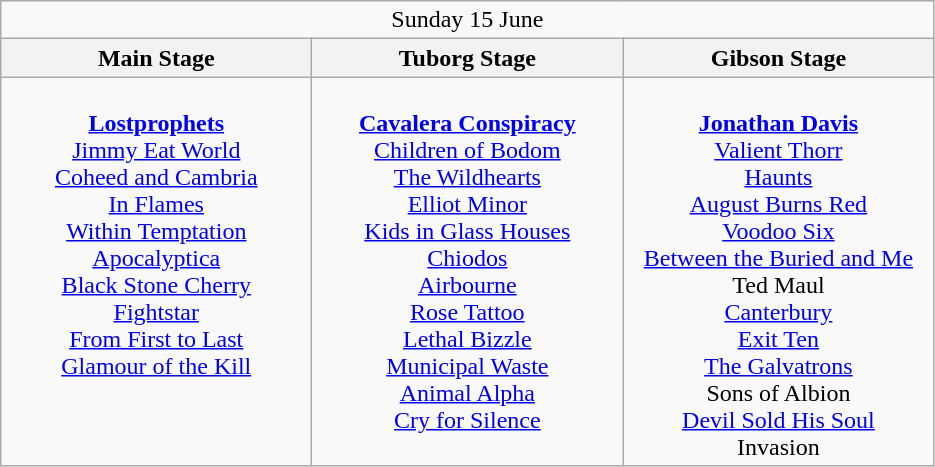<table class="wikitable">
<tr>
<td colspan="3" style="text-align:center;">Sunday 15 June</td>
</tr>
<tr>
<th>Main Stage</th>
<th>Tuborg Stage</th>
<th>Gibson Stage</th>
</tr>
<tr>
<td style="text-align:center; vertical-align:top; width:200px;"><br><strong><a href='#'>Lostprophets</a></strong>
<br><a href='#'>Jimmy Eat World</a>
<br><a href='#'>Coheed and Cambria</a>
<br><a href='#'>In Flames</a>
<br><a href='#'>Within Temptation</a>
<br><a href='#'>Apocalyptica</a>
<br><a href='#'>Black Stone Cherry</a>
<br><a href='#'>Fightstar</a>
<br><a href='#'>From First to Last</a>
<br><a href='#'>Glamour of the Kill</a></td>
<td style="text-align:center; vertical-align:top; width:200px;"><br><strong><a href='#'>Cavalera Conspiracy</a></strong>
<br><a href='#'>Children of Bodom</a>
<br><a href='#'>The Wildhearts</a>
<br><a href='#'>Elliot Minor</a>
<br><a href='#'>Kids in Glass Houses</a>
<br><a href='#'>Chiodos</a>
<br><a href='#'>Airbourne</a>
<br><a href='#'>Rose Tattoo</a>
<br><a href='#'>Lethal Bizzle</a>
<br><a href='#'>Municipal Waste</a>
<br><a href='#'>Animal Alpha</a>
<br><a href='#'>Cry for Silence</a></td>
<td style="text-align:center; vertical-align:top; width:200px;"><br><strong><a href='#'>Jonathan Davis</a></strong>
<br><a href='#'>Valient Thorr</a>
<br><a href='#'>Haunts</a>
<br><a href='#'>August Burns Red</a>
<br><a href='#'>Voodoo Six</a>
<br><a href='#'>Between the Buried and Me</a>
<br>Ted Maul
<br><a href='#'>Canterbury</a>
<br><a href='#'>Exit Ten</a>
<br><a href='#'>The Galvatrons</a>
<br>Sons of Albion
<br><a href='#'>Devil Sold His Soul</a>
<br>Invasion</td>
</tr>
</table>
